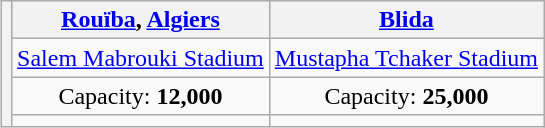<table class="wikitable" style="margin:1em auto; text-align:center">
<tr>
<th rowspan="8" colspan="2"></th>
<th><a href='#'>Rouïba</a>, <a href='#'>Algiers</a></th>
<th><a href='#'>Blida</a></th>
</tr>
<tr>
<td><a href='#'>Salem Mabrouki Stadium</a></td>
<td><a href='#'>Mustapha Tchaker Stadium</a></td>
</tr>
<tr>
<td>Capacity: <strong>12,000</strong></td>
<td>Capacity: <strong>25,000</strong></td>
</tr>
<tr>
<td></td>
<td></td>
</tr>
</table>
